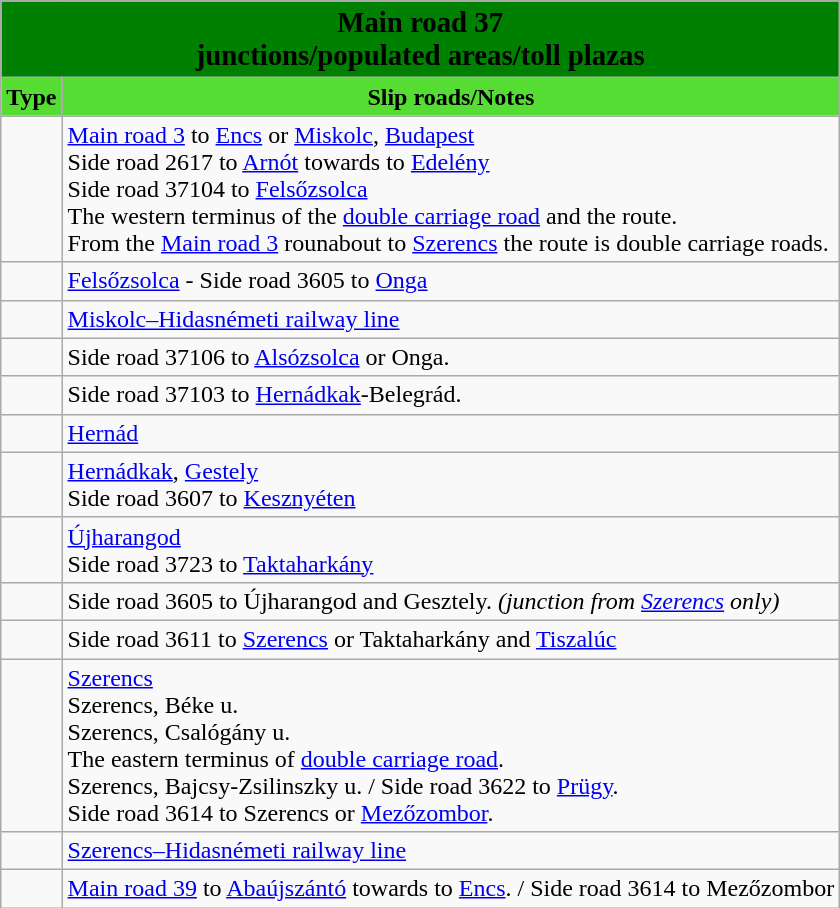<table class="wikitable">
<tr>
<td colspan=2 bgcolor=green align=center style=margin-top:15><span><big><strong>Main road 37<br>junctions/populated areas/toll plazas</strong></big></span></td>
</tr>
<tr>
<td align=center bgcolor=55DD33><strong>Type</strong></td>
<td align=center bgcolor=55DD33><strong>Slip roads/Notes</strong></td>
</tr>
<tr>
<td><br><br></td>
<td> <a href='#'>Main road 3</a> to <a href='#'>Encs</a> or <a href='#'>Miskolc</a>, <a href='#'>Budapest</a><br>Side road 2617 to <a href='#'>Arnót</a> towards to <a href='#'>Edelény</a><br>Side road 37104 to <a href='#'>Felsőzsolca</a><br>The western terminus of the <a href='#'>double carriage road</a> and the route.<br>From the <a href='#'>Main road 3</a> rounabout to <a href='#'>Szerencs</a> the route is double carriage roads.</td>
</tr>
<tr>
<td></td>
<td><a href='#'>Felsőzsolca</a> - Side road 3605 to <a href='#'>Onga</a></td>
</tr>
<tr>
<td></td>
<td><a href='#'>Miskolc–Hidasnémeti railway line</a></td>
</tr>
<tr>
<td></td>
<td>Side road 37106 to <a href='#'>Alsózsolca</a> or Onga.</td>
</tr>
<tr>
<td></td>
<td>Side road 37103 to <a href='#'>Hernádkak</a>-Belegrád.</td>
</tr>
<tr>
<td></td>
<td><a href='#'>Hernád</a></td>
</tr>
<tr>
<td></td>
<td><a href='#'>Hernádkak</a>, <a href='#'>Gestely</a><br>Side road 3607 to <a href='#'>Kesznyéten</a></td>
</tr>
<tr>
<td></td>
<td><a href='#'>Újharangod</a><br>Side road 3723 to <a href='#'>Taktaharkány</a></td>
</tr>
<tr>
<td></td>
<td>Side road 3605 to Újharangod and Gesztely. <em>(junction from <a href='#'>Szerencs</a> only)</em></td>
</tr>
<tr>
<td></td>
<td>Side road 3611 to <a href='#'>Szerencs</a> or Taktaharkány and <a href='#'>Tiszalúc</a></td>
</tr>
<tr>
<td><br><br></td>
<td><a href='#'>Szerencs</a><br>Szerencs, Béke u.<br>Szerencs, Csalógány u.<br>The eastern terminus of <a href='#'>double carriage road</a>.<br>Szerencs, Bajcsy-Zsilinszky u. / Side road 3622 to <a href='#'>Prügy</a>.<br>Side road 3614 to Szerencs or <a href='#'>Mezőzombor</a>.</td>
</tr>
<tr>
<td></td>
<td><a href='#'>Szerencs–Hidasnémeti railway line</a></td>
</tr>
<tr>
<td></td>
<td> <a href='#'>Main road 39</a> to <a href='#'>Abaújszántó</a> towards to <a href='#'>Encs</a>. / Side road 3614 to Mezőzombor</td>
</tr>
</table>
